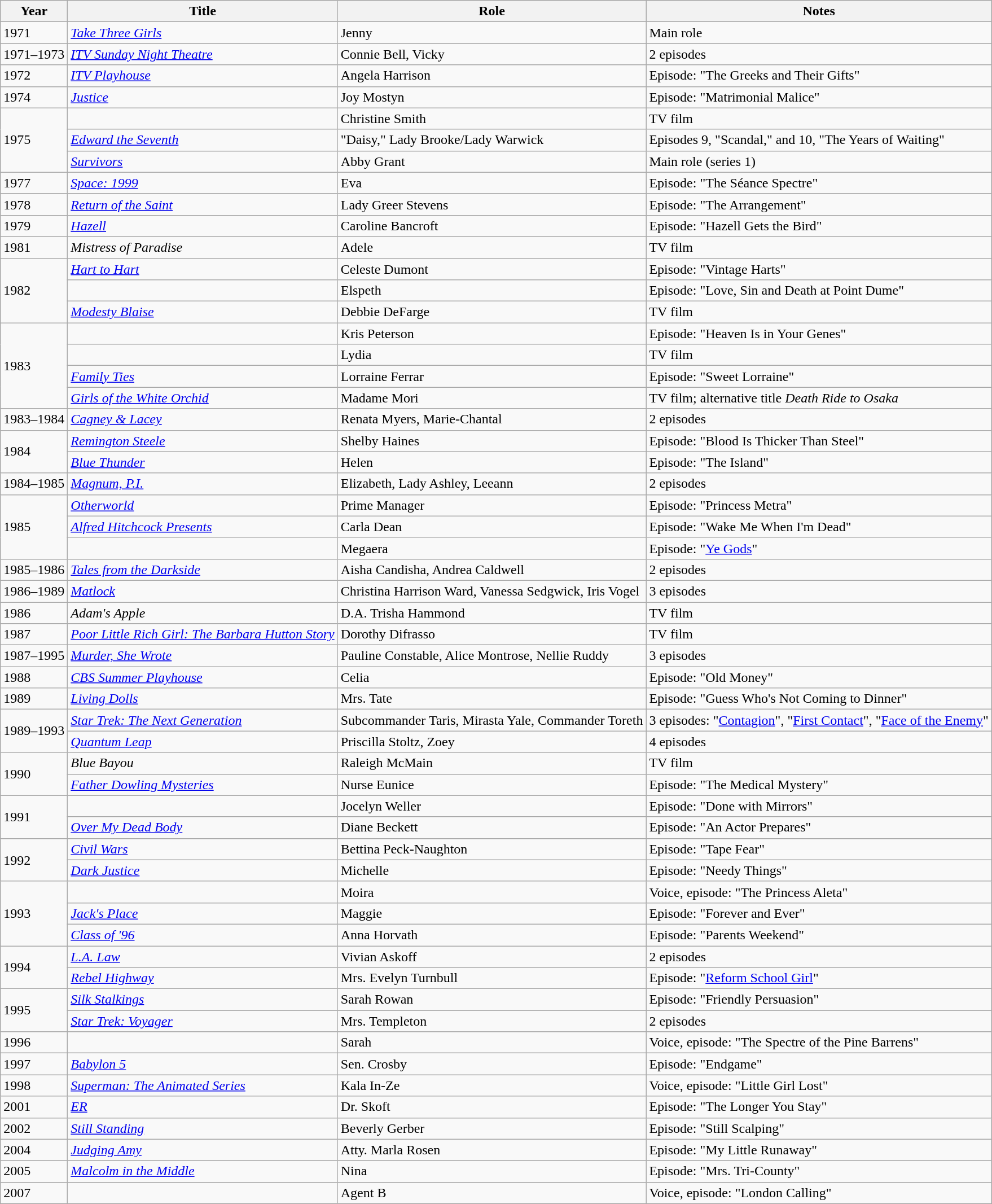<table class="wikitable sortable">
<tr>
<th>Year</th>
<th>Title</th>
<th>Role</th>
<th class="unsortable">Notes</th>
</tr>
<tr>
<td>1971</td>
<td><em><a href='#'>Take Three Girls</a></em></td>
<td>Jenny</td>
<td>Main role</td>
</tr>
<tr>
<td>1971–1973</td>
<td><em><a href='#'>ITV Sunday Night Theatre</a></em></td>
<td>Connie Bell, Vicky</td>
<td>2 episodes</td>
</tr>
<tr>
<td>1972</td>
<td><em><a href='#'>ITV Playhouse</a></em></td>
<td>Angela Harrison</td>
<td>Episode: "The Greeks and Their Gifts"</td>
</tr>
<tr>
<td>1974</td>
<td><em><a href='#'>Justice</a></em></td>
<td>Joy Mostyn</td>
<td>Episode: "Matrimonial Malice"</td>
</tr>
<tr>
<td rowspan="3">1975</td>
<td><em></em></td>
<td>Christine Smith</td>
<td>TV film</td>
</tr>
<tr>
<td><em><a href='#'>Edward the Seventh</a></em></td>
<td>"Daisy," Lady Brooke/Lady Warwick</td>
<td>Episodes 9, "Scandal," and 10, "The Years of Waiting"</td>
</tr>
<tr>
<td><em><a href='#'>Survivors</a></em></td>
<td>Abby Grant</td>
<td>Main role (series 1)</td>
</tr>
<tr>
<td>1977</td>
<td><em><a href='#'>Space: 1999</a></em></td>
<td>Eva</td>
<td>Episode: "The Séance Spectre"</td>
</tr>
<tr>
<td>1978</td>
<td><em><a href='#'>Return of the Saint</a></em></td>
<td>Lady Greer Stevens</td>
<td>Episode: "The Arrangement"</td>
</tr>
<tr>
<td>1979</td>
<td><em><a href='#'>Hazell</a></em></td>
<td>Caroline Bancroft</td>
<td>Episode: "Hazell Gets the Bird"</td>
</tr>
<tr>
<td>1981</td>
<td><em>Mistress of Paradise</em></td>
<td>Adele</td>
<td>TV film</td>
</tr>
<tr>
<td rowspan="3">1982</td>
<td><em><a href='#'>Hart to Hart</a></em></td>
<td>Celeste Dumont</td>
<td>Episode: "Vintage Harts"</td>
</tr>
<tr>
<td><em></em></td>
<td>Elspeth</td>
<td>Episode: "Love, Sin and Death at Point Dume"</td>
</tr>
<tr>
<td><em><a href='#'>Modesty Blaise</a></em></td>
<td>Debbie DeFarge</td>
<td>TV film</td>
</tr>
<tr>
<td rowspan="4">1983</td>
<td><em></em></td>
<td>Kris Peterson</td>
<td>Episode: "Heaven Is in Your Genes"</td>
</tr>
<tr>
<td><em></em></td>
<td>Lydia</td>
<td>TV film</td>
</tr>
<tr>
<td><em><a href='#'>Family Ties</a></em></td>
<td>Lorraine Ferrar</td>
<td>Episode: "Sweet Lorraine"</td>
</tr>
<tr>
<td><em><a href='#'>Girls of the White Orchid</a></em></td>
<td>Madame Mori</td>
<td>TV film; alternative title <em>Death Ride to Osaka</em></td>
</tr>
<tr>
<td>1983–1984</td>
<td><em><a href='#'>Cagney & Lacey</a></em></td>
<td>Renata Myers, Marie-Chantal</td>
<td>2 episodes</td>
</tr>
<tr>
<td rowspan="2">1984</td>
<td><em><a href='#'>Remington Steele</a></em></td>
<td>Shelby Haines</td>
<td>Episode: "Blood Is Thicker Than Steel"</td>
</tr>
<tr>
<td><em><a href='#'>Blue Thunder</a></em></td>
<td>Helen</td>
<td>Episode: "The Island"</td>
</tr>
<tr>
<td>1984–1985</td>
<td><em><a href='#'>Magnum, P.I.</a></em></td>
<td>Elizabeth, Lady Ashley, Leeann</td>
<td>2 episodes</td>
</tr>
<tr>
<td rowspan="3">1985</td>
<td><a href='#'><em>Otherworld</em></a></td>
<td>Prime Manager</td>
<td>Episode: "Princess Metra"</td>
</tr>
<tr>
<td><em><a href='#'>Alfred Hitchcock Presents</a></em></td>
<td>Carla Dean</td>
<td>Episode: "Wake Me When I'm Dead"</td>
</tr>
<tr>
<td><em></em></td>
<td>Megaera</td>
<td>Episode: "<a href='#'>Ye Gods</a>"</td>
</tr>
<tr>
<td>1985–1986</td>
<td><em><a href='#'>Tales from the Darkside</a></em></td>
<td>Aisha Candisha, Andrea Caldwell</td>
<td>2 episodes</td>
</tr>
<tr>
<td>1986–1989</td>
<td><em><a href='#'>Matlock</a></em></td>
<td>Christina Harrison Ward, Vanessa Sedgwick, Iris Vogel</td>
<td>3 episodes</td>
</tr>
<tr>
<td>1986</td>
<td><em>Adam's Apple</em></td>
<td>D.A. Trisha Hammond</td>
<td>TV film</td>
</tr>
<tr>
<td>1987</td>
<td><em><a href='#'>Poor Little Rich Girl: The Barbara Hutton Story</a></em></td>
<td>Dorothy Difrasso</td>
<td>TV film</td>
</tr>
<tr>
<td>1987–1995</td>
<td><em><a href='#'>Murder, She Wrote</a></em></td>
<td>Pauline Constable, Alice Montrose, Nellie Ruddy</td>
<td>3 episodes</td>
</tr>
<tr>
<td>1988</td>
<td><em><a href='#'>CBS Summer Playhouse</a></em></td>
<td>Celia</td>
<td>Episode: "Old Money"</td>
</tr>
<tr>
<td>1989</td>
<td><em><a href='#'>Living Dolls</a></em></td>
<td>Mrs. Tate</td>
<td>Episode: "Guess Who's Not Coming to Dinner"</td>
</tr>
<tr>
<td rowspan="2">1989–1993</td>
<td><em><a href='#'>Star Trek: The Next Generation</a></em></td>
<td>Subcommander Taris, Mirasta Yale, Commander Toreth</td>
<td>3 episodes: "<a href='#'>Contagion</a>", "<a href='#'>First Contact</a>", "<a href='#'>Face of the Enemy</a>"</td>
</tr>
<tr>
<td><em><a href='#'>Quantum Leap</a></em></td>
<td>Priscilla Stoltz, Zoey</td>
<td>4 episodes</td>
</tr>
<tr>
<td rowspan="2">1990</td>
<td><em>Blue Bayou</em></td>
<td>Raleigh McMain</td>
<td>TV film</td>
</tr>
<tr>
<td><em><a href='#'>Father Dowling Mysteries</a></em></td>
<td>Nurse Eunice</td>
<td>Episode: "The Medical Mystery"</td>
</tr>
<tr>
<td rowspan="2">1991</td>
<td><em></em></td>
<td>Jocelyn Weller</td>
<td>Episode: "Done with Mirrors"</td>
</tr>
<tr>
<td><em><a href='#'>Over My Dead Body</a></em></td>
<td>Diane Beckett</td>
<td>Episode: "An Actor Prepares"</td>
</tr>
<tr>
<td rowspan="2">1992</td>
<td><em><a href='#'>Civil Wars</a></em></td>
<td>Bettina Peck-Naughton</td>
<td>Episode: "Tape Fear"</td>
</tr>
<tr>
<td><em><a href='#'>Dark Justice</a></em></td>
<td>Michelle</td>
<td>Episode: "Needy Things"</td>
</tr>
<tr>
<td rowspan="3">1993</td>
<td><em></em></td>
<td>Moira</td>
<td>Voice, episode: "The Princess Aleta"</td>
</tr>
<tr>
<td><em><a href='#'>Jack's Place</a></em></td>
<td>Maggie</td>
<td>Episode: "Forever and Ever"</td>
</tr>
<tr>
<td><em><a href='#'>Class of '96</a></em></td>
<td>Anna Horvath</td>
<td>Episode: "Parents Weekend"</td>
</tr>
<tr>
<td rowspan="2">1994</td>
<td><em><a href='#'>L.A. Law</a></em></td>
<td>Vivian Askoff</td>
<td>2 episodes</td>
</tr>
<tr>
<td><em><a href='#'>Rebel Highway</a></em></td>
<td>Mrs. Evelyn Turnbull</td>
<td>Episode: "<a href='#'>Reform School Girl</a>"</td>
</tr>
<tr>
<td rowspan="2">1995</td>
<td><em><a href='#'>Silk Stalkings</a></em></td>
<td>Sarah Rowan</td>
<td>Episode: "Friendly Persuasion"</td>
</tr>
<tr>
<td><em><a href='#'>Star Trek: Voyager</a></em></td>
<td>Mrs. Templeton</td>
<td>2 episodes</td>
</tr>
<tr>
<td>1996</td>
<td><em></em></td>
<td>Sarah</td>
<td>Voice, episode: "The Spectre of the Pine Barrens"</td>
</tr>
<tr>
<td>1997</td>
<td><em><a href='#'>Babylon 5</a></em></td>
<td>Sen. Crosby</td>
<td>Episode: "Endgame"</td>
</tr>
<tr>
<td>1998</td>
<td><em><a href='#'>Superman: The Animated Series</a></em></td>
<td>Kala In-Ze</td>
<td>Voice, episode: "Little Girl Lost"</td>
</tr>
<tr>
<td>2001</td>
<td><em><a href='#'>ER</a></em></td>
<td>Dr. Skoft</td>
<td>Episode: "The Longer You Stay"</td>
</tr>
<tr>
<td>2002</td>
<td><em><a href='#'>Still Standing</a></em></td>
<td>Beverly Gerber</td>
<td>Episode: "Still Scalping"</td>
</tr>
<tr>
<td>2004</td>
<td><em><a href='#'>Judging Amy</a></em></td>
<td>Atty. Marla Rosen</td>
<td>Episode: "My Little Runaway"</td>
</tr>
<tr>
<td>2005</td>
<td><em><a href='#'>Malcolm in the Middle</a></em></td>
<td>Nina</td>
<td>Episode: "Mrs. Tri-County"</td>
</tr>
<tr>
<td>2007</td>
<td><em></em></td>
<td>Agent B</td>
<td>Voice, episode: "London Calling"</td>
</tr>
</table>
